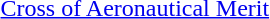<table>
<tr>
<td></td>
<td><a href='#'>Cross of Aeronautical Merit</a></td>
</tr>
<tr>
</tr>
</table>
